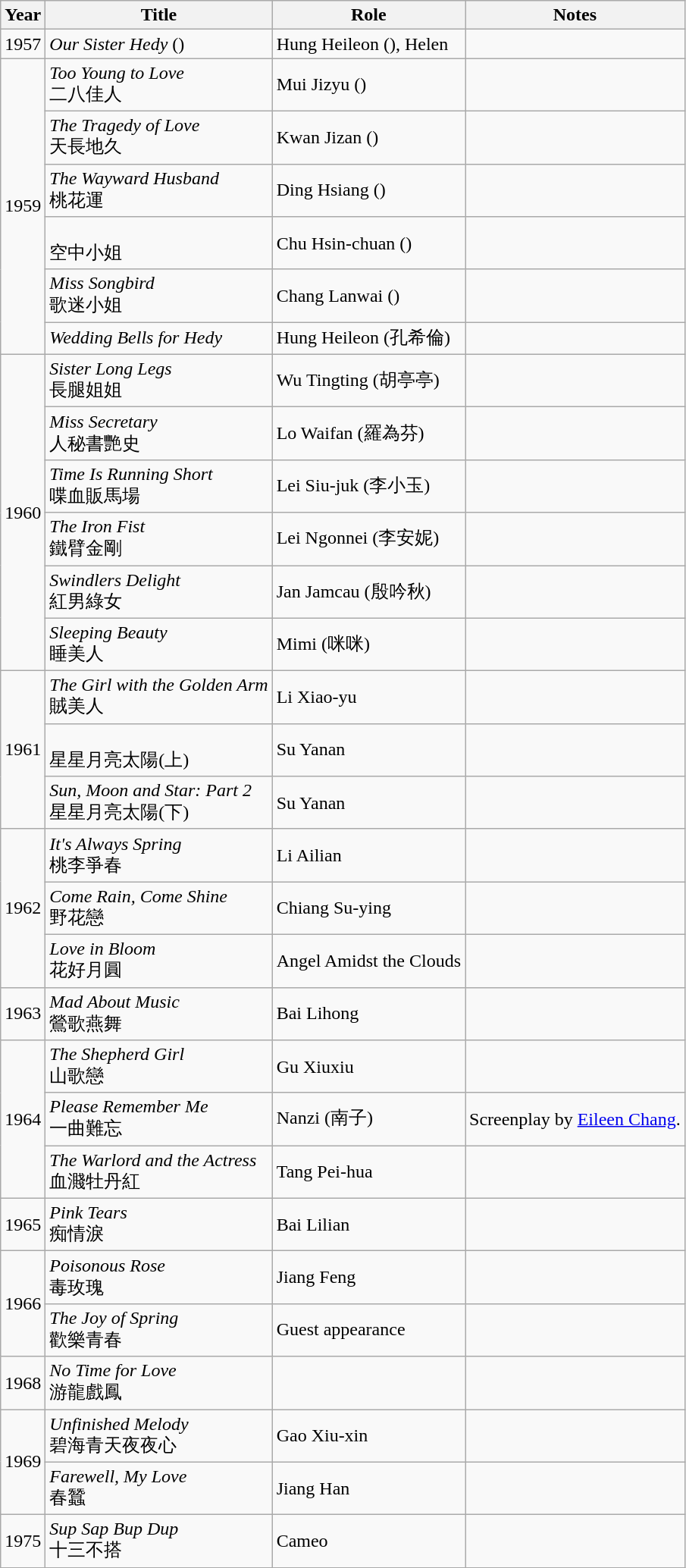<table class="wikitable">
<tr>
<th>Year</th>
<th>Title</th>
<th>Role</th>
<th>Notes</th>
</tr>
<tr>
<td>1957</td>
<td><em>Our Sister Hedy</em> ()</td>
<td>Hung Heileon (), Helen</td>
<td></td>
</tr>
<tr>
<td rowspan=6>1959</td>
<td><em>Too Young to Love</em><br>二八佳人</td>
<td>Mui Jizyu ()</td>
<td></td>
</tr>
<tr>
<td><em>The Tragedy of Love</em><br>天長地久</td>
<td>Kwan Jizan ()</td>
<td></td>
</tr>
<tr>
<td><em>The Wayward Husband</em><br>桃花運</td>
<td>Ding Hsiang ()</td>
<td></td>
</tr>
<tr>
<td><br>空中小姐</td>
<td>Chu Hsin-chuan ()</td>
<td></td>
</tr>
<tr>
<td><em>Miss Songbird</em><br>歌迷小姐</td>
<td>Chang Lanwai ()</td>
<td></td>
</tr>
<tr>
<td><em>Wedding Bells for Hedy</em></td>
<td>Hung Heileon (孔希倫)</td>
<td></td>
</tr>
<tr>
<td rowspan=6>1960</td>
<td><em>Sister Long Legs</em><br>長腿姐姐</td>
<td>Wu Tingting (胡亭亭)</td>
<td></td>
</tr>
<tr>
<td><em>Miss Secretary</em><br>人秘書艷史</td>
<td>Lo Waifan (羅為芬)</td>
<td></td>
</tr>
<tr>
<td><em>Time Is Running Short</em><br>喋血販馬場</td>
<td>Lei Siu-juk (李小玉)</td>
<td></td>
</tr>
<tr>
<td><em>The Iron Fist</em><br>鐵臂金剛</td>
<td>Lei Ngonnei (李安妮)</td>
<td></td>
</tr>
<tr>
<td><em>Swindlers Delight</em><br>紅男綠女</td>
<td>Jan Jamcau (殷吟秋)</td>
<td></td>
</tr>
<tr>
<td><em>Sleeping Beauty</em><br>睡美人</td>
<td>Mimi (咪咪)</td>
<td></td>
</tr>
<tr>
<td rowspan=3>1961</td>
<td><em>The Girl with the Golden Arm</em><br>賊美人</td>
<td>Li Xiao-yu</td>
<td></td>
</tr>
<tr>
<td><br>星星月亮太陽(上)</td>
<td>Su Yanan</td>
<td></td>
</tr>
<tr>
<td><em>Sun, Moon and Star: Part 2</em><br>星星月亮太陽(下)</td>
<td>Su Yanan</td>
<td></td>
</tr>
<tr>
<td rowspan=3>1962</td>
<td><em>It's Always Spring</em><br>桃李爭春</td>
<td>Li Ailian</td>
<td></td>
</tr>
<tr>
<td><em>Come Rain, Come Shine</em><br>野花戀</td>
<td>Chiang Su-ying</td>
<td></td>
</tr>
<tr>
<td><em>Love in Bloom</em><br>花好月圓</td>
<td>Angel Amidst the Clouds</td>
<td></td>
</tr>
<tr>
<td>1963</td>
<td><em>Mad About Music</em><br>鶯歌燕舞</td>
<td>Bai Lihong</td>
<td></td>
</tr>
<tr>
<td rowspan=3>1964</td>
<td><em>The Shepherd Girl</em><br>山歌戀</td>
<td>Gu Xiuxiu</td>
<td></td>
</tr>
<tr>
<td><em>Please Remember Me</em><br>一曲難忘</td>
<td>Nanzi (南子)</td>
<td>Screenplay by <a href='#'>Eileen Chang</a>.</td>
</tr>
<tr>
<td><em>The Warlord and the Actress</em><br>血濺牡丹紅</td>
<td>Tang Pei-hua</td>
<td></td>
</tr>
<tr>
<td>1965</td>
<td><em>Pink Tears</em><br>痴情淚</td>
<td>Bai Lilian</td>
<td></td>
</tr>
<tr>
<td rowspan=2>1966</td>
<td><em>Poisonous Rose</em><br>毒玫瑰</td>
<td>Jiang Feng</td>
<td></td>
</tr>
<tr>
<td><em>The Joy of Spring</em><br>歡樂青春</td>
<td>Guest appearance</td>
<td></td>
</tr>
<tr>
<td>1968</td>
<td><em>No Time for Love</em><br>游龍戲鳳</td>
<td></td>
<td></td>
</tr>
<tr>
<td rowspan=2>1969</td>
<td><em>Unfinished Melody</em><br>碧海青天夜夜心</td>
<td>Gao Xiu-xin</td>
<td></td>
</tr>
<tr>
<td><em>Farewell, My Love</em><br>春蠶</td>
<td>Jiang Han</td>
<td></td>
</tr>
<tr>
<td>1975</td>
<td><em>Sup Sap Bup Dup</em><br>十三不搭</td>
<td>Cameo</td>
<td></td>
</tr>
</table>
